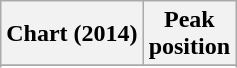<table class="wikitable sortable plainrowheaders" style="text-align:center">
<tr>
<th scope="col">Chart (2014)</th>
<th scope="col">Peak<br> position</th>
</tr>
<tr>
</tr>
<tr>
</tr>
<tr>
</tr>
</table>
